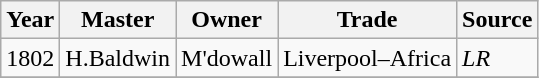<table class=" wikitable">
<tr>
<th>Year</th>
<th>Master</th>
<th>Owner</th>
<th>Trade</th>
<th>Source</th>
</tr>
<tr>
<td>1802</td>
<td>H.Baldwin</td>
<td>M'dowall</td>
<td>Liverpool–Africa</td>
<td><em>LR</em></td>
</tr>
<tr>
</tr>
</table>
